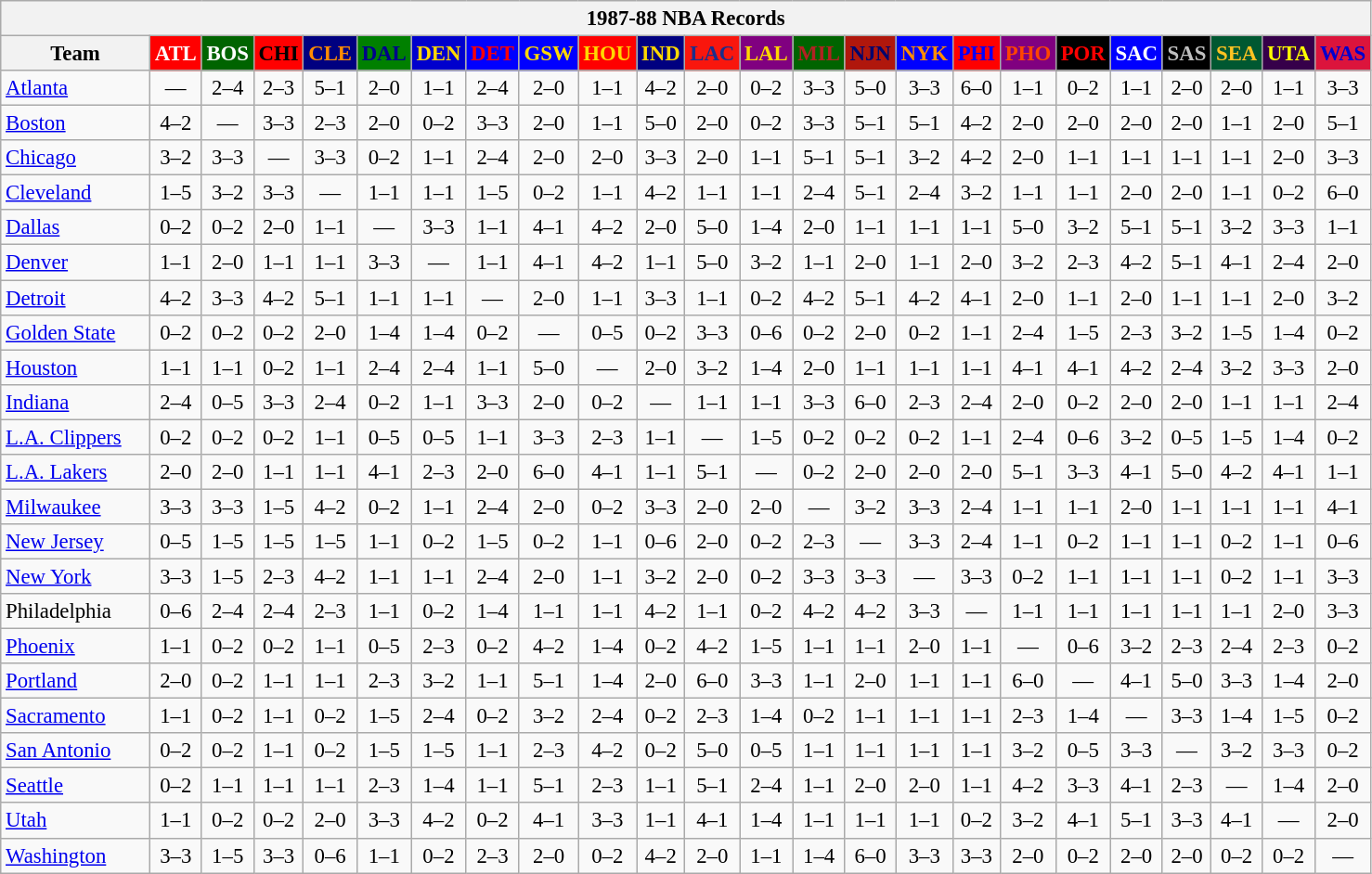<table class="wikitable" style="font-size:95%; text-align:center;">
<tr>
<th colspan=24>1987-88 NBA Records</th>
</tr>
<tr>
<th width=100>Team</th>
<th style="background:#FF0000;color:#FFFFFF;width=35">ATL</th>
<th style="background:#006400;color:#FFFFFF;width=35">BOS</th>
<th style="background:#FF0000;color:#000000;width=35">CHI</th>
<th style="background:#000080;color:#FF8C00;width=35">CLE</th>
<th style="background:#008000;color:#00008B;width=35">DAL</th>
<th style="background:#0000CD;color:#FFD700;width=35">DEN</th>
<th style="background:#0000FF;color:#FF0000;width=35">DET</th>
<th style="background:#0000FF;color:#FFD700;width=35">GSW</th>
<th style="background:#FF0000;color:#FFD700;width=35">HOU</th>
<th style="background:#000080;color:#FFD700;width=35">IND</th>
<th style="background:#F9160D;color:#1A2E8B;width=35">LAC</th>
<th style="background:#800080;color:#FFD700;width=35">LAL</th>
<th style="background:#006400;color:#B22222;width=35">MIL</th>
<th style="background:#B0170C;color:#00056D;width=35">NJN</th>
<th style="background:#0000FF;color:#FF8C00;width=35">NYK</th>
<th style="background:#FF0000;color:#0000FF;width=35">PHI</th>
<th style="background:#800080;color:#FF4500;width=35">PHO</th>
<th style="background:#000000;color:#FF0000;width=35">POR</th>
<th style="background:#0000FF;color:#FFFFFF;width=35">SAC</th>
<th style="background:#000000;color:#C0C0C0;width=35">SAS</th>
<th style="background:#005831;color:#FFC322;width=35">SEA</th>
<th style="background:#36004A;color:#FFFF00;width=35">UTA</th>
<th style="background:#DC143C;color:#0000CD;width=35">WAS</th>
</tr>
<tr>
<td style="text-align:left;"><a href='#'>Atlanta</a></td>
<td>—</td>
<td>2–4</td>
<td>2–3</td>
<td>5–1</td>
<td>2–0</td>
<td>1–1</td>
<td>2–4</td>
<td>2–0</td>
<td>1–1</td>
<td>4–2</td>
<td>2–0</td>
<td>0–2</td>
<td>3–3</td>
<td>5–0</td>
<td>3–3</td>
<td>6–0</td>
<td>1–1</td>
<td>0–2</td>
<td>1–1</td>
<td>2–0</td>
<td>2–0</td>
<td>1–1</td>
<td>3–3</td>
</tr>
<tr>
<td style="text-align:left;"><a href='#'>Boston</a></td>
<td>4–2</td>
<td>—</td>
<td>3–3</td>
<td>2–3</td>
<td>2–0</td>
<td>0–2</td>
<td>3–3</td>
<td>2–0</td>
<td>1–1</td>
<td>5–0</td>
<td>2–0</td>
<td>0–2</td>
<td>3–3</td>
<td>5–1</td>
<td>5–1</td>
<td>4–2</td>
<td>2–0</td>
<td>2–0</td>
<td>2–0</td>
<td>2–0</td>
<td>1–1</td>
<td>2–0</td>
<td>5–1</td>
</tr>
<tr>
<td style="text-align:left;"><a href='#'>Chicago</a></td>
<td>3–2</td>
<td>3–3</td>
<td>—</td>
<td>3–3</td>
<td>0–2</td>
<td>1–1</td>
<td>2–4</td>
<td>2–0</td>
<td>2–0</td>
<td>3–3</td>
<td>2–0</td>
<td>1–1</td>
<td>5–1</td>
<td>5–1</td>
<td>3–2</td>
<td>4–2</td>
<td>2–0</td>
<td>1–1</td>
<td>1–1</td>
<td>1–1</td>
<td>1–1</td>
<td>2–0</td>
<td>3–3</td>
</tr>
<tr>
<td style="text-align:left;"><a href='#'>Cleveland</a></td>
<td>1–5</td>
<td>3–2</td>
<td>3–3</td>
<td>—</td>
<td>1–1</td>
<td>1–1</td>
<td>1–5</td>
<td>0–2</td>
<td>1–1</td>
<td>4–2</td>
<td>1–1</td>
<td>1–1</td>
<td>2–4</td>
<td>5–1</td>
<td>2–4</td>
<td>3–2</td>
<td>1–1</td>
<td>1–1</td>
<td>2–0</td>
<td>2–0</td>
<td>1–1</td>
<td>0–2</td>
<td>6–0</td>
</tr>
<tr>
<td style="text-align:left;"><a href='#'>Dallas</a></td>
<td>0–2</td>
<td>0–2</td>
<td>2–0</td>
<td>1–1</td>
<td>—</td>
<td>3–3</td>
<td>1–1</td>
<td>4–1</td>
<td>4–2</td>
<td>2–0</td>
<td>5–0</td>
<td>1–4</td>
<td>2–0</td>
<td>1–1</td>
<td>1–1</td>
<td>1–1</td>
<td>5–0</td>
<td>3–2</td>
<td>5–1</td>
<td>5–1</td>
<td>3–2</td>
<td>3–3</td>
<td>1–1</td>
</tr>
<tr>
<td style="text-align:left;"><a href='#'>Denver</a></td>
<td>1–1</td>
<td>2–0</td>
<td>1–1</td>
<td>1–1</td>
<td>3–3</td>
<td>—</td>
<td>1–1</td>
<td>4–1</td>
<td>4–2</td>
<td>1–1</td>
<td>5–0</td>
<td>3–2</td>
<td>1–1</td>
<td>2–0</td>
<td>1–1</td>
<td>2–0</td>
<td>3–2</td>
<td>2–3</td>
<td>4–2</td>
<td>5–1</td>
<td>4–1</td>
<td>2–4</td>
<td>2–0</td>
</tr>
<tr>
<td style="text-align:left;"><a href='#'>Detroit</a></td>
<td>4–2</td>
<td>3–3</td>
<td>4–2</td>
<td>5–1</td>
<td>1–1</td>
<td>1–1</td>
<td>—</td>
<td>2–0</td>
<td>1–1</td>
<td>3–3</td>
<td>1–1</td>
<td>0–2</td>
<td>4–2</td>
<td>5–1</td>
<td>4–2</td>
<td>4–1</td>
<td>2–0</td>
<td>1–1</td>
<td>2–0</td>
<td>1–1</td>
<td>1–1</td>
<td>2–0</td>
<td>3–2</td>
</tr>
<tr>
<td style="text-align:left;"><a href='#'>Golden State</a></td>
<td>0–2</td>
<td>0–2</td>
<td>0–2</td>
<td>2–0</td>
<td>1–4</td>
<td>1–4</td>
<td>0–2</td>
<td>—</td>
<td>0–5</td>
<td>0–2</td>
<td>3–3</td>
<td>0–6</td>
<td>0–2</td>
<td>2–0</td>
<td>0–2</td>
<td>1–1</td>
<td>2–4</td>
<td>1–5</td>
<td>2–3</td>
<td>3–2</td>
<td>1–5</td>
<td>1–4</td>
<td>0–2</td>
</tr>
<tr>
<td style="text-align:left;"><a href='#'>Houston</a></td>
<td>1–1</td>
<td>1–1</td>
<td>0–2</td>
<td>1–1</td>
<td>2–4</td>
<td>2–4</td>
<td>1–1</td>
<td>5–0</td>
<td>—</td>
<td>2–0</td>
<td>3–2</td>
<td>1–4</td>
<td>2–0</td>
<td>1–1</td>
<td>1–1</td>
<td>1–1</td>
<td>4–1</td>
<td>4–1</td>
<td>4–2</td>
<td>2–4</td>
<td>3–2</td>
<td>3–3</td>
<td>2–0</td>
</tr>
<tr>
<td style="text-align:left;"><a href='#'>Indiana</a></td>
<td>2–4</td>
<td>0–5</td>
<td>3–3</td>
<td>2–4</td>
<td>0–2</td>
<td>1–1</td>
<td>3–3</td>
<td>2–0</td>
<td>0–2</td>
<td>—</td>
<td>1–1</td>
<td>1–1</td>
<td>3–3</td>
<td>6–0</td>
<td>2–3</td>
<td>2–4</td>
<td>2–0</td>
<td>0–2</td>
<td>2–0</td>
<td>2–0</td>
<td>1–1</td>
<td>1–1</td>
<td>2–4</td>
</tr>
<tr>
<td style="text-align:left;"><a href='#'>L.A. Clippers</a></td>
<td>0–2</td>
<td>0–2</td>
<td>0–2</td>
<td>1–1</td>
<td>0–5</td>
<td>0–5</td>
<td>1–1</td>
<td>3–3</td>
<td>2–3</td>
<td>1–1</td>
<td>—</td>
<td>1–5</td>
<td>0–2</td>
<td>0–2</td>
<td>0–2</td>
<td>1–1</td>
<td>2–4</td>
<td>0–6</td>
<td>3–2</td>
<td>0–5</td>
<td>1–5</td>
<td>1–4</td>
<td>0–2</td>
</tr>
<tr>
<td style="text-align:left;"><a href='#'>L.A. Lakers</a></td>
<td>2–0</td>
<td>2–0</td>
<td>1–1</td>
<td>1–1</td>
<td>4–1</td>
<td>2–3</td>
<td>2–0</td>
<td>6–0</td>
<td>4–1</td>
<td>1–1</td>
<td>5–1</td>
<td>—</td>
<td>0–2</td>
<td>2–0</td>
<td>2–0</td>
<td>2–0</td>
<td>5–1</td>
<td>3–3</td>
<td>4–1</td>
<td>5–0</td>
<td>4–2</td>
<td>4–1</td>
<td>1–1</td>
</tr>
<tr>
<td style="text-align:left;"><a href='#'>Milwaukee</a></td>
<td>3–3</td>
<td>3–3</td>
<td>1–5</td>
<td>4–2</td>
<td>0–2</td>
<td>1–1</td>
<td>2–4</td>
<td>2–0</td>
<td>0–2</td>
<td>3–3</td>
<td>2–0</td>
<td>2–0</td>
<td>—</td>
<td>3–2</td>
<td>3–3</td>
<td>2–4</td>
<td>1–1</td>
<td>1–1</td>
<td>2–0</td>
<td>1–1</td>
<td>1–1</td>
<td>1–1</td>
<td>4–1</td>
</tr>
<tr>
<td style="text-align:left;"><a href='#'>New Jersey</a></td>
<td>0–5</td>
<td>1–5</td>
<td>1–5</td>
<td>1–5</td>
<td>1–1</td>
<td>0–2</td>
<td>1–5</td>
<td>0–2</td>
<td>1–1</td>
<td>0–6</td>
<td>2–0</td>
<td>0–2</td>
<td>2–3</td>
<td>—</td>
<td>3–3</td>
<td>2–4</td>
<td>1–1</td>
<td>0–2</td>
<td>1–1</td>
<td>1–1</td>
<td>0–2</td>
<td>1–1</td>
<td>0–6</td>
</tr>
<tr>
<td style="text-align:left;"><a href='#'>New York</a></td>
<td>3–3</td>
<td>1–5</td>
<td>2–3</td>
<td>4–2</td>
<td>1–1</td>
<td>1–1</td>
<td>2–4</td>
<td>2–0</td>
<td>1–1</td>
<td>3–2</td>
<td>2–0</td>
<td>0–2</td>
<td>3–3</td>
<td>3–3</td>
<td>—</td>
<td>3–3</td>
<td>0–2</td>
<td>1–1</td>
<td>1–1</td>
<td>1–1</td>
<td>0–2</td>
<td>1–1</td>
<td>3–3</td>
</tr>
<tr>
<td style="text-align:left;">Philadelphia</td>
<td>0–6</td>
<td>2–4</td>
<td>2–4</td>
<td>2–3</td>
<td>1–1</td>
<td>0–2</td>
<td>1–4</td>
<td>1–1</td>
<td>1–1</td>
<td>4–2</td>
<td>1–1</td>
<td>0–2</td>
<td>4–2</td>
<td>4–2</td>
<td>3–3</td>
<td>—</td>
<td>1–1</td>
<td>1–1</td>
<td>1–1</td>
<td>1–1</td>
<td>1–1</td>
<td>2–0</td>
<td>3–3</td>
</tr>
<tr>
<td style="text-align:left;"><a href='#'>Phoenix</a></td>
<td>1–1</td>
<td>0–2</td>
<td>0–2</td>
<td>1–1</td>
<td>0–5</td>
<td>2–3</td>
<td>0–2</td>
<td>4–2</td>
<td>1–4</td>
<td>0–2</td>
<td>4–2</td>
<td>1–5</td>
<td>1–1</td>
<td>1–1</td>
<td>2–0</td>
<td>1–1</td>
<td>—</td>
<td>0–6</td>
<td>3–2</td>
<td>2–3</td>
<td>2–4</td>
<td>2–3</td>
<td>0–2</td>
</tr>
<tr>
<td style="text-align:left;"><a href='#'>Portland</a></td>
<td>2–0</td>
<td>0–2</td>
<td>1–1</td>
<td>1–1</td>
<td>2–3</td>
<td>3–2</td>
<td>1–1</td>
<td>5–1</td>
<td>1–4</td>
<td>2–0</td>
<td>6–0</td>
<td>3–3</td>
<td>1–1</td>
<td>2–0</td>
<td>1–1</td>
<td>1–1</td>
<td>6–0</td>
<td>—</td>
<td>4–1</td>
<td>5–0</td>
<td>3–3</td>
<td>1–4</td>
<td>2–0</td>
</tr>
<tr>
<td style="text-align:left;"><a href='#'>Sacramento</a></td>
<td>1–1</td>
<td>0–2</td>
<td>1–1</td>
<td>0–2</td>
<td>1–5</td>
<td>2–4</td>
<td>0–2</td>
<td>3–2</td>
<td>2–4</td>
<td>0–2</td>
<td>2–3</td>
<td>1–4</td>
<td>0–2</td>
<td>1–1</td>
<td>1–1</td>
<td>1–1</td>
<td>2–3</td>
<td>1–4</td>
<td>—</td>
<td>3–3</td>
<td>1–4</td>
<td>1–5</td>
<td>0–2</td>
</tr>
<tr>
<td style="text-align:left;"><a href='#'>San Antonio</a></td>
<td>0–2</td>
<td>0–2</td>
<td>1–1</td>
<td>0–2</td>
<td>1–5</td>
<td>1–5</td>
<td>1–1</td>
<td>2–3</td>
<td>4–2</td>
<td>0–2</td>
<td>5–0</td>
<td>0–5</td>
<td>1–1</td>
<td>1–1</td>
<td>1–1</td>
<td>1–1</td>
<td>3–2</td>
<td>0–5</td>
<td>3–3</td>
<td>—</td>
<td>3–2</td>
<td>3–3</td>
<td>0–2</td>
</tr>
<tr>
<td style="text-align:left;"><a href='#'>Seattle</a></td>
<td>0–2</td>
<td>1–1</td>
<td>1–1</td>
<td>1–1</td>
<td>2–3</td>
<td>1–4</td>
<td>1–1</td>
<td>5–1</td>
<td>2–3</td>
<td>1–1</td>
<td>5–1</td>
<td>2–4</td>
<td>1–1</td>
<td>2–0</td>
<td>2–0</td>
<td>1–1</td>
<td>4–2</td>
<td>3–3</td>
<td>4–1</td>
<td>2–3</td>
<td>—</td>
<td>1–4</td>
<td>2–0</td>
</tr>
<tr>
<td style="text-align:left;"><a href='#'>Utah</a></td>
<td>1–1</td>
<td>0–2</td>
<td>0–2</td>
<td>2–0</td>
<td>3–3</td>
<td>4–2</td>
<td>0–2</td>
<td>4–1</td>
<td>3–3</td>
<td>1–1</td>
<td>4–1</td>
<td>1–4</td>
<td>1–1</td>
<td>1–1</td>
<td>1–1</td>
<td>0–2</td>
<td>3–2</td>
<td>4–1</td>
<td>5–1</td>
<td>3–3</td>
<td>4–1</td>
<td>—</td>
<td>2–0</td>
</tr>
<tr>
<td style="text-align:left;"><a href='#'>Washington</a></td>
<td>3–3</td>
<td>1–5</td>
<td>3–3</td>
<td>0–6</td>
<td>1–1</td>
<td>0–2</td>
<td>2–3</td>
<td>2–0</td>
<td>0–2</td>
<td>4–2</td>
<td>2–0</td>
<td>1–1</td>
<td>1–4</td>
<td>6–0</td>
<td>3–3</td>
<td>3–3</td>
<td>2–0</td>
<td>0–2</td>
<td>2–0</td>
<td>2–0</td>
<td>0–2</td>
<td>0–2</td>
<td>—</td>
</tr>
</table>
